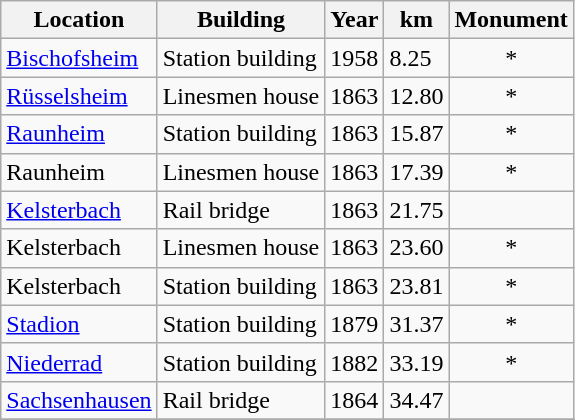<table class="wikitable">
<tr>
<th>Location</th>
<th>Building</th>
<th>Year</th>
<th>km</th>
<th>Monument</th>
</tr>
<tr>
<td><a href='#'>Bischofsheim</a></td>
<td>Station building</td>
<td>1958</td>
<td>8.25</td>
<td align="center">*</td>
</tr>
<tr>
<td><a href='#'>Rüsselsheim</a></td>
<td>Linesmen house</td>
<td>1863</td>
<td>12.80</td>
<td align="center">*</td>
</tr>
<tr>
<td><a href='#'>Raunheim</a></td>
<td>Station building</td>
<td>1863</td>
<td>15.87</td>
<td align="center">*</td>
</tr>
<tr>
<td>Raunheim</td>
<td>Linesmen house</td>
<td>1863</td>
<td>17.39</td>
<td align="center">*</td>
</tr>
<tr>
<td><a href='#'>Kelsterbach</a></td>
<td>Rail bridge</td>
<td>1863</td>
<td>21.75</td>
<td></td>
</tr>
<tr>
<td>Kelsterbach</td>
<td>Linesmen house</td>
<td>1863</td>
<td>23.60</td>
<td align="center">*</td>
</tr>
<tr>
<td>Kelsterbach</td>
<td>Station building</td>
<td>1863</td>
<td>23.81</td>
<td align="center">*</td>
</tr>
<tr>
<td><a href='#'>Stadion</a></td>
<td>Station building</td>
<td>1879</td>
<td>31.37</td>
<td align="center">*</td>
</tr>
<tr>
<td><a href='#'>Niederrad</a></td>
<td>Station building</td>
<td>1882</td>
<td>33.19</td>
<td align="center">*</td>
</tr>
<tr>
<td><a href='#'>Sachsenhausen</a></td>
<td>Rail bridge</td>
<td>1864</td>
<td>34.47</td>
<td></td>
</tr>
<tr>
</tr>
</table>
